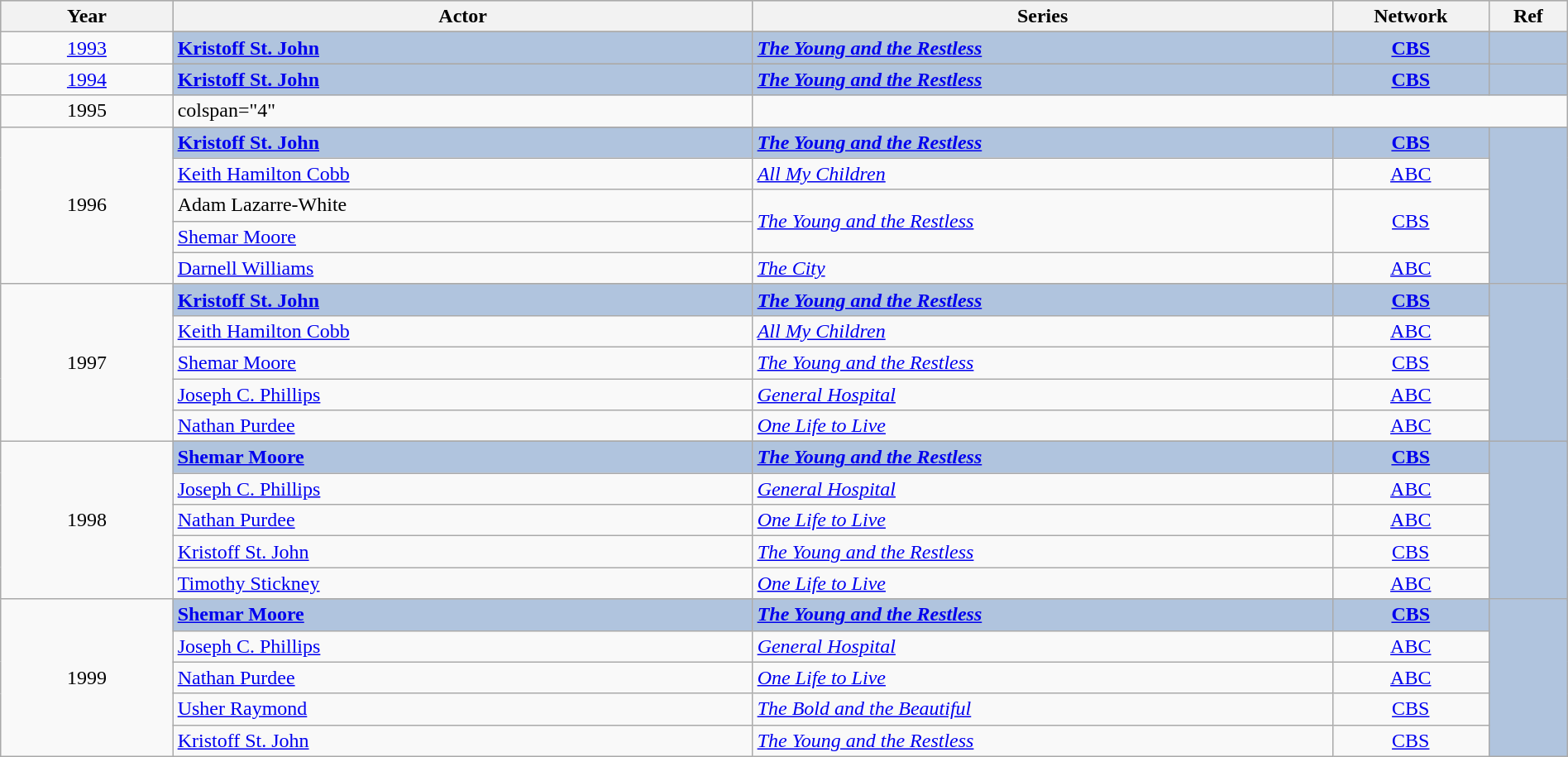<table class="wikitable" style="width:100%;">
<tr style="background:#bebebe;">
<th style="width:11%;">Year</th>
<th style="width:37%;">Actor</th>
<th style="width:37%;">Series</th>
<th style="width:10%;">Network</th>
<th style="width:5%;">Ref</th>
</tr>
<tr>
<td rowspan="2" align="center"><a href='#'>1993</a></td>
</tr>
<tr style="background:#B0C4DE">
<td><strong><a href='#'>Kristoff St. John</a></strong></td>
<td><strong><em><a href='#'>The Young and the Restless</a></em></strong></td>
<td align="center"><strong><a href='#'>CBS</a></strong></td>
<td rowspan="2" align="center"></td>
</tr>
<tr>
<td rowspan="2" align="center"><a href='#'>1994</a></td>
</tr>
<tr style="background:#B0C4DE">
<td><strong><a href='#'>Kristoff St. John</a></strong></td>
<td><strong><em><a href='#'>The Young and the Restless</a></em></strong></td>
<td align="center"><strong><a href='#'>CBS</a></strong></td>
<td align="center"></td>
</tr>
<tr>
<td align="center">1995</td>
<td>colspan="4" </td>
</tr>
<tr>
<td rowspan="6" align="center">1996</td>
</tr>
<tr style="background:#B0C4DE">
<td><strong><a href='#'>Kristoff St. John</a></strong></td>
<td><strong><em><a href='#'>The Young and the Restless</a></em></strong></td>
<td align="center"><strong><a href='#'>CBS</a></strong></td>
<td rowspan="6" align="center"></td>
</tr>
<tr>
<td><a href='#'>Keith Hamilton Cobb</a></td>
<td><em><a href='#'>All My Children</a></em></td>
<td align="center"><a href='#'>ABC</a></td>
</tr>
<tr>
<td>Adam Lazarre-White</td>
<td rowspan="2"><em><a href='#'>The Young and the Restless</a></em></td>
<td rowspan="2" align="center"><a href='#'>CBS</a></td>
</tr>
<tr>
<td><a href='#'>Shemar Moore</a></td>
</tr>
<tr>
<td><a href='#'>Darnell Williams</a></td>
<td><em><a href='#'>The City</a></em></td>
<td align="center"><a href='#'>ABC</a></td>
</tr>
<tr>
<td rowspan="6" align="center">1997</td>
</tr>
<tr style="background:#B0C4DE">
<td><strong><a href='#'>Kristoff St. John</a></strong></td>
<td><strong><em><a href='#'>The Young and the Restless</a></em></strong></td>
<td align="center"><strong><a href='#'>CBS</a></strong></td>
<td rowspan="6" align="center"></td>
</tr>
<tr>
<td><a href='#'>Keith Hamilton Cobb</a></td>
<td><em><a href='#'>All My Children</a></em></td>
<td align="center"><a href='#'>ABC</a></td>
</tr>
<tr>
<td><a href='#'>Shemar Moore</a></td>
<td><em><a href='#'>The Young and the Restless</a></em></td>
<td align="center"><a href='#'>CBS</a></td>
</tr>
<tr>
<td><a href='#'>Joseph C. Phillips</a></td>
<td><em><a href='#'>General Hospital</a></em></td>
<td align="center"><a href='#'>ABC</a></td>
</tr>
<tr>
<td><a href='#'>Nathan Purdee</a></td>
<td><em><a href='#'>One Life to Live</a></em></td>
<td align="center"><a href='#'>ABC</a></td>
</tr>
<tr>
<td rowspan="6" align="center">1998</td>
</tr>
<tr style="background:#B0C4DE">
<td><strong><a href='#'>Shemar Moore</a></strong></td>
<td><strong><em><a href='#'>The Young and the Restless</a></em></strong></td>
<td align="center"><strong><a href='#'>CBS</a></strong></td>
<td rowspan="6" align="center"></td>
</tr>
<tr>
<td><a href='#'>Joseph C. Phillips</a></td>
<td><em><a href='#'>General Hospital</a></em></td>
<td align="center"><a href='#'>ABC</a></td>
</tr>
<tr>
<td><a href='#'>Nathan Purdee</a></td>
<td><em><a href='#'>One Life to Live</a></em></td>
<td align="center"><a href='#'>ABC</a></td>
</tr>
<tr>
<td><a href='#'>Kristoff St. John</a></td>
<td><em><a href='#'>The Young and the Restless</a></em></td>
<td align="center"><a href='#'>CBS</a></td>
</tr>
<tr>
<td><a href='#'>Timothy Stickney</a></td>
<td><em><a href='#'>One Life to Live</a></em></td>
<td align="center"><a href='#'>ABC</a></td>
</tr>
<tr>
<td rowspan="6" align="center">1999</td>
</tr>
<tr style="background:#B0C4DE">
<td><strong><a href='#'>Shemar Moore</a></strong></td>
<td><strong><em><a href='#'>The Young and the Restless</a></em></strong></td>
<td align="center"><strong><a href='#'>CBS</a></strong></td>
<td rowspan="5" align="center"></td>
</tr>
<tr>
<td><a href='#'>Joseph C. Phillips</a></td>
<td><em><a href='#'>General Hospital</a></em></td>
<td align="center"><a href='#'>ABC</a></td>
</tr>
<tr>
<td><a href='#'>Nathan Purdee</a></td>
<td><em><a href='#'>One Life to Live</a></em></td>
<td align="center"><a href='#'>ABC</a></td>
</tr>
<tr>
<td><a href='#'>Usher Raymond</a></td>
<td><em><a href='#'>The Bold and the Beautiful</a></em></td>
<td align="center"><a href='#'>CBS</a></td>
</tr>
<tr>
<td><a href='#'>Kristoff St. John</a></td>
<td><em><a href='#'>The Young and the Restless</a></em></td>
<td align="center"><a href='#'>CBS</a></td>
</tr>
</table>
